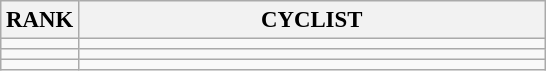<table class="wikitable" style="font-size:95%;">
<tr>
<th>RANK</th>
<th align="left" style="width: 20em">CYCLIST</th>
</tr>
<tr>
<td align="center"></td>
<td></td>
</tr>
<tr>
<td align="center"></td>
<td></td>
</tr>
<tr>
<td align="center"></td>
<td></td>
</tr>
</table>
